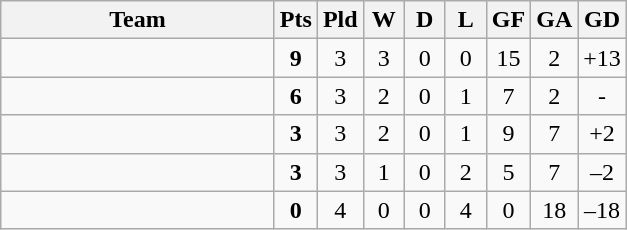<table class=wikitable style="text-align:center">
<tr>
<th width=175>Team</th>
<th width=20>Pts</th>
<th width=20>Pld</th>
<th width=20>W</th>
<th width=20>D</th>
<th width=20>L</th>
<th width=20>GF</th>
<th width=20>GA</th>
<th width=20>GD</th>
</tr>
<tr>
<td align=left></td>
<td><strong>9</strong></td>
<td>3</td>
<td>3</td>
<td>0</td>
<td>0</td>
<td>15</td>
<td>2</td>
<td>+13</td>
</tr>
<tr>
<td align=left></td>
<td><strong>6</strong></td>
<td>3</td>
<td>2</td>
<td>0</td>
<td>1</td>
<td>7</td>
<td>2</td>
<td +5>-</td>
</tr>
<tr>
<td align=left></td>
<td><strong>3</strong></td>
<td>3</td>
<td>2</td>
<td>0</td>
<td>1</td>
<td>9</td>
<td>7</td>
<td>+2</td>
</tr>
<tr>
<td align=left></td>
<td><strong>3</strong></td>
<td>3</td>
<td>1</td>
<td>0</td>
<td>2</td>
<td>5</td>
<td>7</td>
<td>–2</td>
</tr>
<tr>
<td align=left></td>
<td><strong>0</strong></td>
<td>4</td>
<td>0</td>
<td>0</td>
<td>4</td>
<td>0</td>
<td>18</td>
<td>–18</td>
</tr>
</table>
